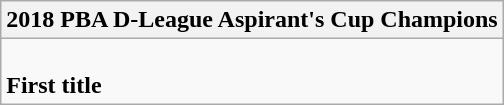<table class="wikitable" "text-align:center" "margin-left: auto; margin-right: auto; border: none;">
<tr>
<th>2018 PBA D-League Aspirant's Cup Champions</th>
</tr>
<tr>
<td><strong></strong><br> <strong>First title</strong></td>
</tr>
</table>
